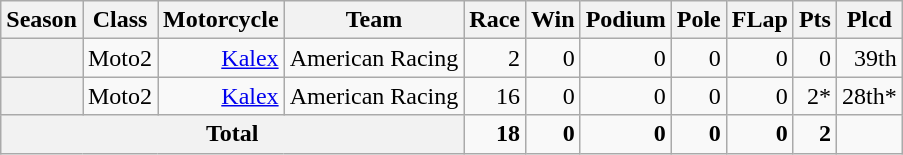<table class="wikitable" style=text-align:right>
<tr>
<th>Season</th>
<th>Class</th>
<th>Motorcycle</th>
<th>Team</th>
<th>Race</th>
<th>Win</th>
<th>Podium</th>
<th>Pole</th>
<th>FLap</th>
<th>Pts</th>
<th>Plcd</th>
</tr>
<tr>
<th></th>
<td>Moto2</td>
<td><a href='#'>Kalex</a></td>
<td>American Racing</td>
<td>2</td>
<td>0</td>
<td>0</td>
<td>0</td>
<td>0</td>
<td>0</td>
<td>39th</td>
</tr>
<tr>
<th></th>
<td>Moto2</td>
<td><a href='#'>Kalex</a></td>
<td>American Racing</td>
<td>16</td>
<td>0</td>
<td>0</td>
<td>0</td>
<td>0</td>
<td>2*</td>
<td>28th*</td>
</tr>
<tr>
<th colspan="4">Total</th>
<td><strong>18</strong></td>
<td><strong>0</strong></td>
<td><strong>0</strong></td>
<td><strong>0</strong></td>
<td><strong>0</strong></td>
<td><strong>2</strong></td>
<td></td>
</tr>
</table>
